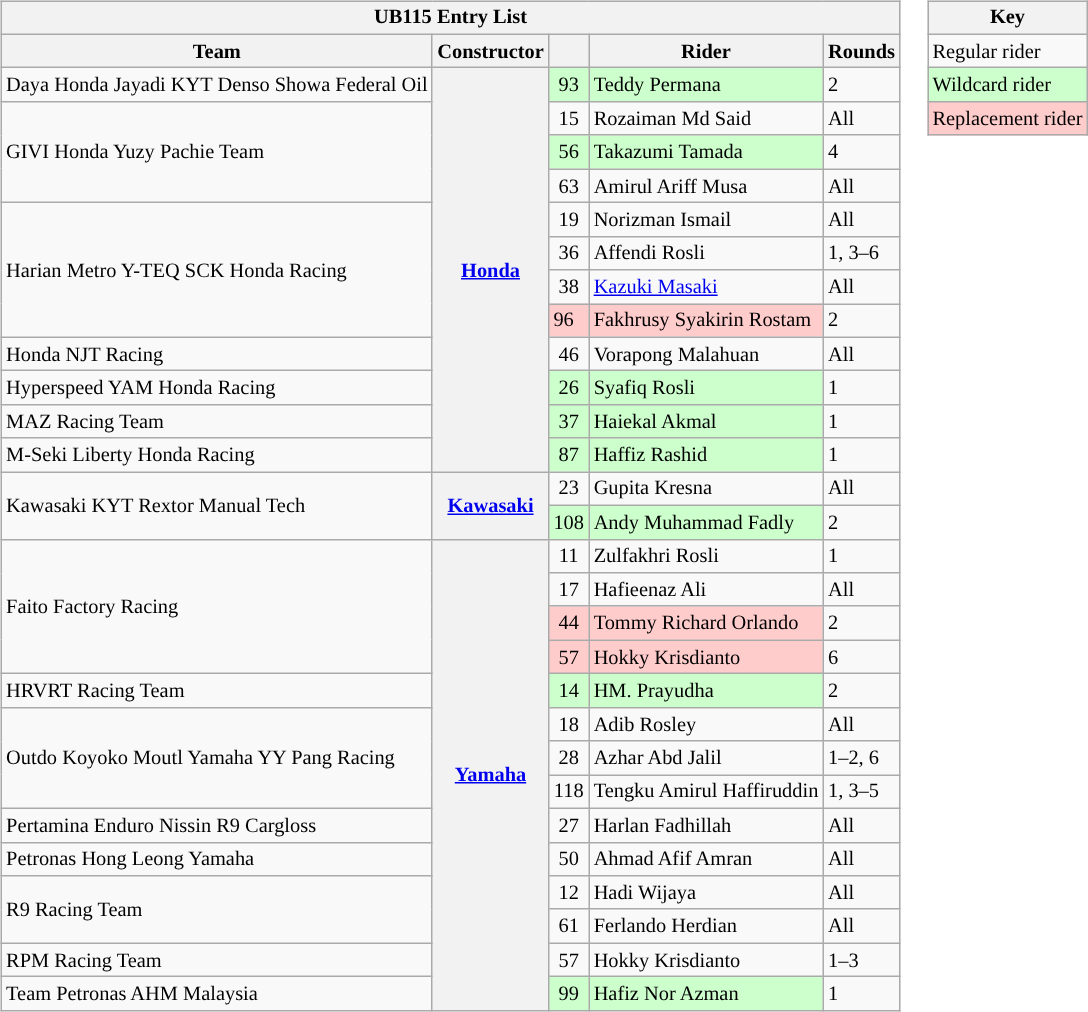<table>
<tr>
<td><br><table class="wikitable" style="font-size: 85%;">
<tr>
<th colspan=5>UB115 Entry List</th>
</tr>
<tr>
<th>Team</th>
<th>Constructor</th>
<th></th>
<th>Rider</th>
<th>Rounds</th>
</tr>
<tr>
<td>Daya Honda Jayadi KYT Denso Showa Federal Oil</td>
<th rowspan="12"><a href='#'>Honda</a></th>
<td style="background:#ccffcc;" align="center">93</td>
<td style="background:#ccffcc;"nowrap> Teddy Permana</td>
<td>2</td>
</tr>
<tr>
<td rowspan="3">GIVI Honda Yuzy Pachie Team</td>
<td align="center">15</td>
<td> Rozaiman Md Said</td>
<td>All</td>
</tr>
<tr>
<td style="background:#ccffcc;" align="center">56</td>
<td style="background:#ccffcc;"nowrap> Takazumi Tamada</td>
<td>4</td>
</tr>
<tr>
<td align="center">63</td>
<td> Amirul Ariff Musa</td>
<td>All</td>
</tr>
<tr>
<td rowspan="4">Harian Metro Y-TEQ SCK Honda Racing</td>
<td align="center">19</td>
<td> Norizman Ismail</td>
<td>All</td>
</tr>
<tr>
<td align="center">36</td>
<td> Affendi Rosli</td>
<td>1, 3–6</td>
</tr>
<tr>
<td align="center">38</td>
<td> <a href='#'>Kazuki Masaki</a></td>
<td>All</td>
</tr>
<tr>
<td style="background:#ffcccc;" align="center'">96</td>
<td style="background:#ffcccc;"nowrap> Fakhrusy Syakirin Rostam</td>
<td>2</td>
</tr>
<tr>
<td>Honda NJT Racing</td>
<td align="center">46</td>
<td> Vorapong Malahuan</td>
<td>All</td>
</tr>
<tr>
<td>Hyperspeed YAM Honda Racing</td>
<td style="background:#ccffcc;" align="center">26</td>
<td style="background:#ccffcc;"nowrap> Syafiq Rosli</td>
<td>1</td>
</tr>
<tr>
<td>MAZ Racing Team</td>
<td style="background:#ccffcc;" align="center">37</td>
<td style="background:#ccffcc;"nowrap> Haiekal Akmal</td>
<td>1</td>
</tr>
<tr>
<td>M-Seki Liberty Honda Racing</td>
<td style="background:#ccffcc;" align="center">87</td>
<td style="background:#ccffcc;"nowrap> Haffiz Rashid</td>
<td>1</td>
</tr>
<tr>
<td rowspan="2">Kawasaki KYT Rextor Manual Tech</td>
<th rowspan="2"><a href='#'>Kawasaki</a></th>
<td align="center">23</td>
<td> Gupita Kresna</td>
<td>All</td>
</tr>
<tr>
<td style="background:#ccffcc;" align="center">108</td>
<td style="background:#ccffcc;"nowrap> Andy Muhammad Fadly</td>
<td>2</td>
</tr>
<tr>
<td rowspan="4">Faito Factory Racing</td>
<th rowspan="15"><a href='#'>Yamaha</a></th>
<td align="center">11</td>
<td> Zulfakhri Rosli</td>
<td>1</td>
</tr>
<tr>
<td align="center">17</td>
<td> Hafieenaz Ali</td>
<td>All</td>
</tr>
<tr>
<td style="background:#ffcccc;" align="center">44</td>
<td style="background:#ffcccc;"nowrap> Tommy Richard Orlando</td>
<td>2</td>
</tr>
<tr>
<td style="background:#ffcccc;" align="center">57</td>
<td style="background:#ffcccc;"nowrap> Hokky Krisdianto</td>
<td>6</td>
</tr>
<tr>
<td>HRVRT Racing Team</td>
<td style="background:#ccffcc;" align="center">14</td>
<td style="background:#ccffcc;"nowrap> HM. Prayudha</td>
<td>2</td>
</tr>
<tr>
<td rowspan="3">Outdo Koyoko Moutl Yamaha YY Pang Racing</td>
<td align="center">18</td>
<td> Adib Rosley</td>
<td>All</td>
</tr>
<tr>
<td align="center">28</td>
<td> Azhar Abd Jalil</td>
<td>1–2, 6</td>
</tr>
<tr>
<td align="center">118</td>
<td> Tengku Amirul Haffiruddin</td>
<td>1, 3–5</td>
</tr>
<tr>
<td>Pertamina Enduro Nissin R9 Cargloss</td>
<td align="center">27</td>
<td> Harlan Fadhillah</td>
<td>All</td>
</tr>
<tr>
<td>Petronas Hong Leong Yamaha</td>
<td align="center">50</td>
<td> Ahmad Afif Amran</td>
<td>All</td>
</tr>
<tr>
<td rowspan="2">R9 Racing Team</td>
<td align="center">12</td>
<td> Hadi Wijaya</td>
<td>All</td>
</tr>
<tr>
<td align="center">61</td>
<td> Ferlando Herdian</td>
<td>All</td>
</tr>
<tr>
<td>RPM Racing Team</td>
<td align="center">57</td>
<td> Hokky Krisdianto</td>
<td>1–3</td>
</tr>
<tr>
<td>Team Petronas AHM Malaysia</td>
<td style="background:#ccffcc;" align="center">99</td>
<td style="background:#ccffcc;"nowrap> Hafiz Nor Azman</td>
<td>1</td>
</tr>
</table>
</td>
<td valign="top"><br><table class="wikitable" style="font-size:85%;">
<tr>
<th>Key</th>
</tr>
<tr>
<td>Regular rider</td>
</tr>
<tr>
<td style="background:#ccffcc;">Wildcard rider</td>
</tr>
<tr>
<td style="background:#ffcccc;">Replacement rider</td>
</tr>
</table>
</td>
</tr>
</table>
